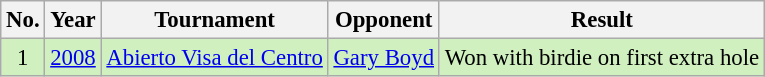<table class="wikitable" style="font-size:95%;">
<tr>
<th>No.</th>
<th>Year</th>
<th>Tournament</th>
<th>Opponent</th>
<th>Result</th>
</tr>
<tr style="background:#D0F0C0;">
<td align=center>1</td>
<td><a href='#'>2008</a></td>
<td><a href='#'>Abierto Visa del Centro</a></td>
<td> <a href='#'>Gary Boyd</a></td>
<td>Won with birdie on first extra hole</td>
</tr>
</table>
